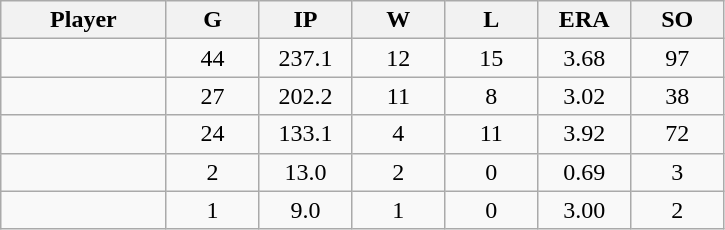<table class="wikitable sortable">
<tr>
<th bgcolor="#DDDDFF" width="16%">Player</th>
<th bgcolor="#DDDDFF" width="9%">G</th>
<th bgcolor="#DDDDFF" width="9%">IP</th>
<th bgcolor="#DDDDFF" width="9%">W</th>
<th bgcolor="#DDDDFF" width="9%">L</th>
<th bgcolor="#DDDDFF" width="9%">ERA</th>
<th bgcolor="#DDDDFF" width="9%">SO</th>
</tr>
<tr align="center">
<td></td>
<td>44</td>
<td>237.1</td>
<td>12</td>
<td>15</td>
<td>3.68</td>
<td>97</td>
</tr>
<tr align="center">
<td></td>
<td>27</td>
<td>202.2</td>
<td>11</td>
<td>8</td>
<td>3.02</td>
<td>38</td>
</tr>
<tr align="center">
<td></td>
<td>24</td>
<td>133.1</td>
<td>4</td>
<td>11</td>
<td>3.92</td>
<td>72</td>
</tr>
<tr align="center">
<td></td>
<td>2</td>
<td>13.0</td>
<td>2</td>
<td>0</td>
<td>0.69</td>
<td>3</td>
</tr>
<tr align="center">
<td></td>
<td>1</td>
<td>9.0</td>
<td>1</td>
<td>0</td>
<td>3.00</td>
<td>2</td>
</tr>
</table>
